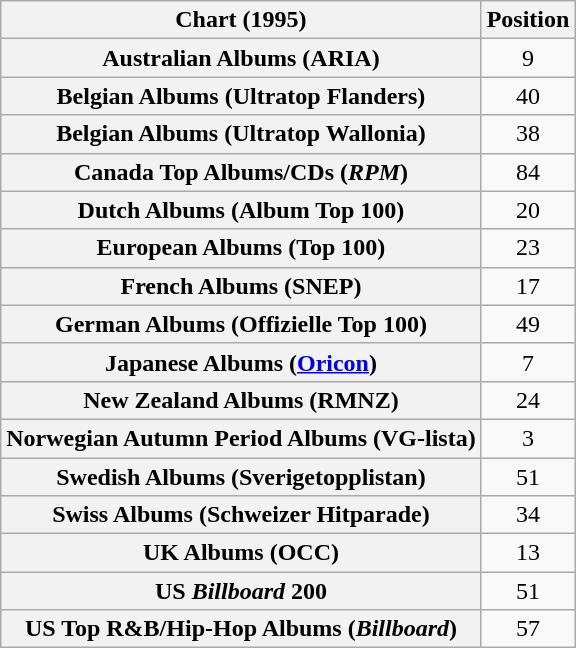<table class="wikitable sortable plainrowheaders" style="text-align:center">
<tr>
<th scope="col">Chart (1995)</th>
<th scope="col">Position</th>
</tr>
<tr>
<th scope="row">Australian Albums (ARIA)</th>
<td>9</td>
</tr>
<tr>
<th scope="row">Belgian Albums (Ultratop Flanders)</th>
<td>40</td>
</tr>
<tr>
<th scope="row">Belgian Albums (Ultratop Wallonia)</th>
<td>38</td>
</tr>
<tr>
<th scope="row">Canada Top Albums/CDs (<em>RPM</em>)</th>
<td>84</td>
</tr>
<tr>
<th scope="row">Dutch Albums (Album Top 100)</th>
<td>20</td>
</tr>
<tr>
<th scope="row">European Albums (Top 100)</th>
<td>23</td>
</tr>
<tr>
<th scope="row">French Albums (SNEP)</th>
<td>17</td>
</tr>
<tr>
<th scope="row">German Albums (Offizielle Top 100)</th>
<td>49</td>
</tr>
<tr>
<th scope="row">Japanese Albums (<a href='#'>Oricon</a>)</th>
<td align="center">7</td>
</tr>
<tr>
<th scope="row">New Zealand Albums (RMNZ)</th>
<td>24</td>
</tr>
<tr>
<th scope="row">Norwegian Autumn Period Albums (VG-lista)</th>
<td>3</td>
</tr>
<tr>
<th scope="row">Swedish Albums (Sverigetopplistan)</th>
<td>51</td>
</tr>
<tr>
<th scope="row">Swiss Albums (Schweizer Hitparade)</th>
<td>34</td>
</tr>
<tr>
<th scope="row">UK Albums (OCC)</th>
<td>13</td>
</tr>
<tr>
<th scope="row">US <em>Billboard</em> 200</th>
<td>51</td>
</tr>
<tr>
<th scope="row">US Top R&B/Hip-Hop Albums (<em>Billboard</em>)</th>
<td>57</td>
</tr>
</table>
